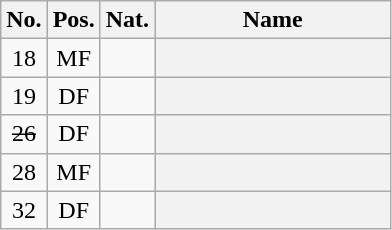<table class="wikitable sortable plainrowheaders" style="text-align:center">
<tr>
<th scope="col">No.</th>
<th scope="col">Pos.</th>
<th scope="col">Nat.</th>
<th width="150" scope="col">Name</th>
</tr>
<tr>
<td>18</td>
<td>MF</td>
<td></td>
<th scope="row"></th>
</tr>
<tr>
<td>19</td>
<td>DF</td>
<td></td>
<th scope="row"></th>
</tr>
<tr>
<td><s>26</s> </td>
<td>DF</td>
<td></td>
<th scope="row"></th>
</tr>
<tr>
<td>28</td>
<td>MF</td>
<td></td>
<th scope="row"></th>
</tr>
<tr>
<td>32</td>
<td>DF</td>
<td></td>
<th scope="row"></th>
</tr>
</table>
